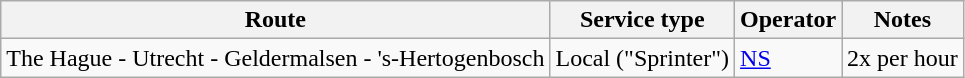<table class="wikitable">
<tr>
<th>Route</th>
<th>Service type</th>
<th>Operator</th>
<th>Notes</th>
</tr>
<tr>
<td>The Hague - Utrecht - Geldermalsen - 's-Hertogenbosch</td>
<td>Local ("Sprinter")</td>
<td><a href='#'>NS</a></td>
<td>2x per hour</td>
</tr>
</table>
